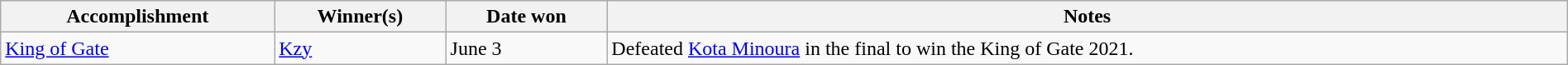<table class="wikitable" style="width:100%;">
<tr>
<th>Accomplishment</th>
<th>Winner(s)</th>
<th>Date won</th>
<th>Notes</th>
</tr>
<tr>
<td><a href='#'>King of Gate</a></td>
<td><a href='#'>Kzy</a></td>
<td>June 3</td>
<td>Defeated <a href='#'>Kota Minoura</a> in the final to win the King of Gate 2021.</td>
</tr>
</table>
